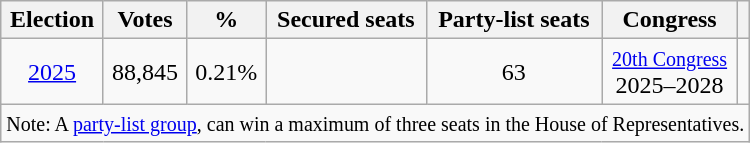<table class="wikitable" style="text-align:center";>
<tr>
<th>Election</th>
<th>Votes</th>
<th>%</th>
<th>Secured seats</th>
<th>Party-list seats</th>
<th>Congress</th>
<th></th>
</tr>
<tr>
<td><a href='#'>2025</a></td>
<td>88,845</td>
<td>0.21%</td>
<td></td>
<td>63</td>
<td><small><a href='#'>20th Congress</a></small><br>2025–2028</td>
<td></td>
</tr>
<tr>
<td colspan="9"><small>Note: A <a href='#'>party-list group</a>, can win a maximum of three seats in the House of Representatives.</small></td>
</tr>
</table>
